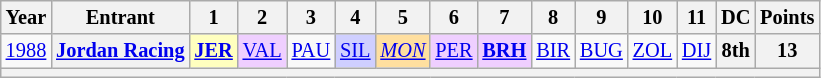<table class="wikitable" style="text-align:center; font-size:85%">
<tr>
<th>Year</th>
<th>Entrant</th>
<th>1</th>
<th>2</th>
<th>3</th>
<th>4</th>
<th>5</th>
<th>6</th>
<th>7</th>
<th>8</th>
<th>9</th>
<th>10</th>
<th>11</th>
<th>DC</th>
<th>Points</th>
</tr>
<tr>
<td><a href='#'>1988</a></td>
<th nowrap><a href='#'>Jordan Racing</a></th>
<td style="background:#FFFFBF;"><strong><a href='#'>JER</a></strong><br></td>
<td style="background:#EFCFFF;"><a href='#'>VAL</a><br></td>
<td><a href='#'>PAU</a></td>
<td style="background:#CFCFFF;"><a href='#'>SIL</a><br></td>
<td style="background:#FFDF9F;"><em><a href='#'>MON</a></em><br></td>
<td style="background:#EFCFFF;"><a href='#'>PER</a><br></td>
<td style="background:#EFCFFF;"><strong><a href='#'>BRH</a></strong><br></td>
<td><a href='#'>BIR</a></td>
<td><a href='#'>BUG</a></td>
<td><a href='#'>ZOL</a></td>
<td><a href='#'>DIJ</a></td>
<th>8th</th>
<th>13</th>
</tr>
<tr>
<th colspan="15"></th>
</tr>
</table>
